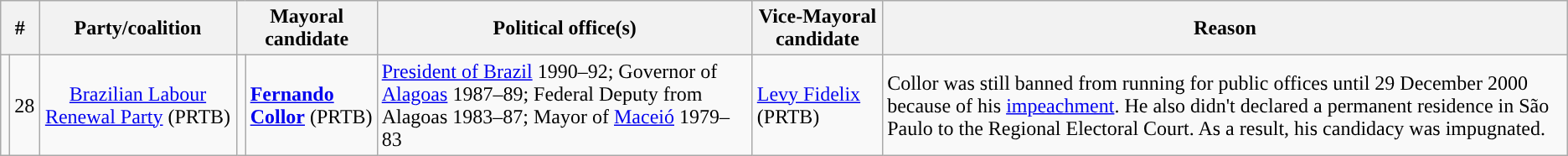<table class="wikitable">
<tr>
<th colspan=2>#</th>
<th>Party/coalition</th>
<th colspan=2>Mayoral candidate</th>
<th>Political office(s)</th>
<th>Vice-Mayoral candidate</th>
<th>Reason</th>
</tr>
<tr>
<td style="background:"></td>
<td>28</td>
<td style="text-align:center;"><a href='#'>Brazilian Labour Renewal Party</a> (PRTB)</td>
<td style="text-align:center;"></td>
<td><strong><a href='#'>Fernando Collor</a></strong> (PRTB)</td>
<td><a href='#'>President of Brazil</a> 1990–92; Governor of <a href='#'>Alagoas</a> 1987–89; Federal Deputy from Alagoas 1983–87; Mayor of <a href='#'>Maceió</a> 1979–83</td>
<td><a href='#'>Levy Fidelix</a> (PRTB)</td>
<td>Collor was still banned from running for public offices until 29 December 2000 because of his <a href='#'>impeachment</a>. He also didn't declared a permanent residence in São Paulo to the Regional Electoral Court. As a result, his candidacy was impugnated.</td>
</tr>
</table>
